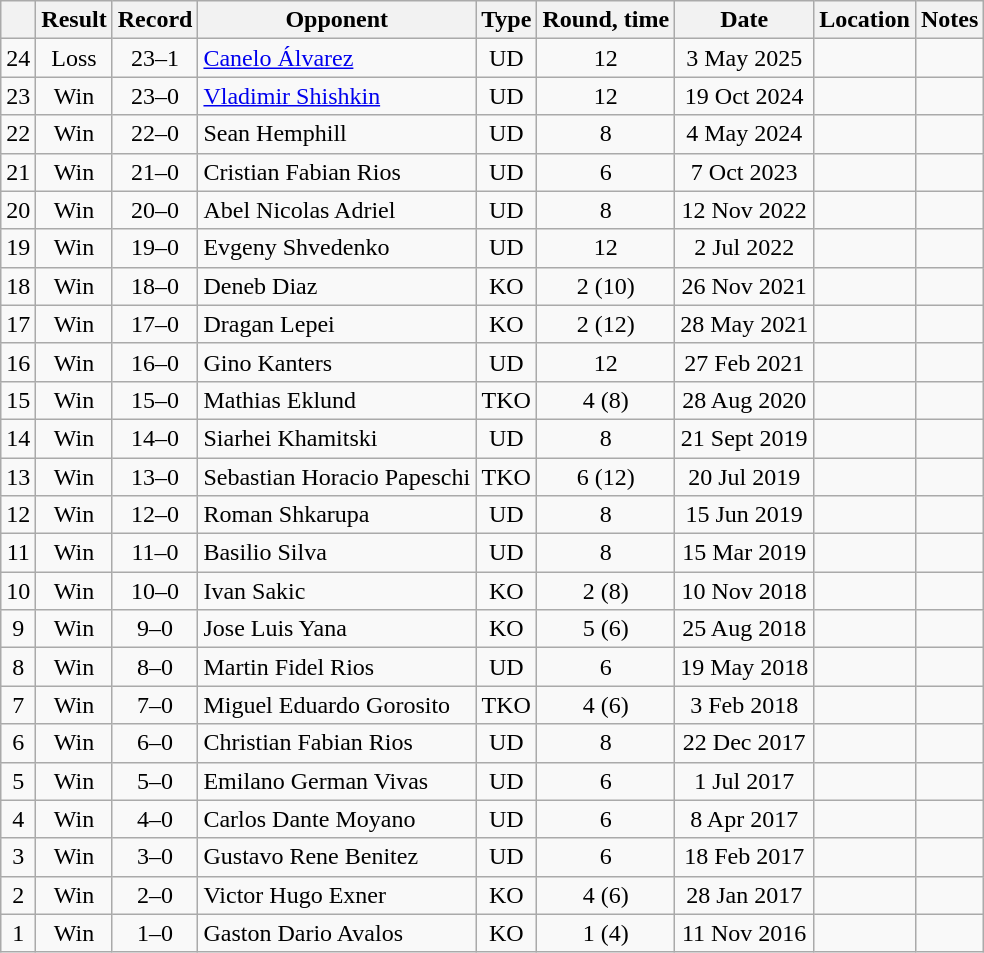<table class=wikitable style=text-align:center>
<tr>
<th></th>
<th>Result</th>
<th>Record</th>
<th>Opponent</th>
<th>Type</th>
<th>Round, time</th>
<th>Date</th>
<th>Location</th>
<th>Notes</th>
</tr>
<tr>
<td>24</td>
<td>Loss</td>
<td>23–1</td>
<td style="text-align:left;"><a href='#'>Canelo Álvarez</a></td>
<td>UD</td>
<td>12</td>
<td>3 May 2025</td>
<td style="text-align:left;"></td>
<td style="text-align:left;"></td>
</tr>
<tr>
<td>23</td>
<td>Win</td>
<td>23–0</td>
<td align=left><a href='#'>Vladimir Shishkin</a></td>
<td>UD</td>
<td>12</td>
<td>19 Oct 2024</td>
<td align=left></td>
<td align=left></td>
</tr>
<tr>
<td>22</td>
<td>Win</td>
<td>22–0</td>
<td align=left>Sean Hemphill</td>
<td>UD</td>
<td>8</td>
<td>4 May 2024</td>
<td align=left></td>
<td align=left></td>
</tr>
<tr>
<td>21</td>
<td>Win</td>
<td>21–0</td>
<td align=left>Cristian Fabian Rios</td>
<td>UD</td>
<td>6</td>
<td>7 Oct 2023</td>
<td align=left></td>
<td align=left></td>
</tr>
<tr>
<td>20</td>
<td>Win</td>
<td>20–0</td>
<td align=left>Abel Nicolas Adriel</td>
<td>UD</td>
<td>8</td>
<td>12 Nov 2022</td>
<td align=left></td>
<td align=left></td>
</tr>
<tr>
<td>19</td>
<td>Win</td>
<td>19–0</td>
<td align=left>Evgeny Shvedenko</td>
<td>UD</td>
<td>12</td>
<td>2 Jul 2022</td>
<td align=left></td>
<td align=left></td>
</tr>
<tr>
<td>18</td>
<td>Win</td>
<td>18–0</td>
<td align=left>Deneb Diaz</td>
<td>KO</td>
<td>2 (10)</td>
<td>26 Nov 2021</td>
<td align=left></td>
<td align=left></td>
</tr>
<tr>
<td>17</td>
<td>Win</td>
<td>17–0</td>
<td align=left>Dragan Lepei</td>
<td>KO</td>
<td>2 (12)</td>
<td>28 May 2021</td>
<td align=left></td>
<td align=left></td>
</tr>
<tr>
<td>16</td>
<td>Win</td>
<td>16–0</td>
<td align=left>Gino Kanters</td>
<td>UD</td>
<td>12</td>
<td>27 Feb 2021</td>
<td align=left></td>
<td align=left></td>
</tr>
<tr>
<td>15</td>
<td>Win</td>
<td>15–0</td>
<td align=left>Mathias Eklund</td>
<td>TKO</td>
<td>4 (8)</td>
<td>28 Aug 2020</td>
<td align=left></td>
<td align=left></td>
</tr>
<tr>
<td>14</td>
<td>Win</td>
<td>14–0</td>
<td align=left>Siarhei Khamitski</td>
<td>UD</td>
<td>8</td>
<td>21 Sept 2019</td>
<td align=left></td>
<td align=left></td>
</tr>
<tr>
<td>13</td>
<td>Win</td>
<td>13–0</td>
<td align=left>Sebastian Horacio Papeschi</td>
<td>TKO</td>
<td>6 (12)</td>
<td>20 Jul 2019</td>
<td align=left></td>
<td align=left></td>
</tr>
<tr>
<td>12</td>
<td>Win</td>
<td>12–0</td>
<td align=left>Roman Shkarupa</td>
<td>UD</td>
<td>8</td>
<td>15 Jun 2019</td>
<td align=left></td>
<td align=left></td>
</tr>
<tr>
<td>11</td>
<td>Win</td>
<td>11–0</td>
<td align=left>Basilio Silva</td>
<td>UD</td>
<td>8</td>
<td>15 Mar 2019</td>
<td align=left></td>
<td align=left></td>
</tr>
<tr>
<td>10</td>
<td>Win</td>
<td>10–0</td>
<td align=left>Ivan Sakic</td>
<td>KO</td>
<td>2 (8)</td>
<td>10 Nov 2018</td>
<td align=left></td>
<td align=left></td>
</tr>
<tr>
<td>9</td>
<td>Win</td>
<td>9–0</td>
<td align=left>Jose Luis Yana</td>
<td>KO</td>
<td>5 (6)</td>
<td>25 Aug 2018</td>
<td align=left></td>
<td align=left></td>
</tr>
<tr>
<td>8</td>
<td>Win</td>
<td>8–0</td>
<td align=left>Martin Fidel Rios</td>
<td>UD</td>
<td>6</td>
<td>19 May 2018</td>
<td align=left></td>
<td align=left></td>
</tr>
<tr>
<td>7</td>
<td>Win</td>
<td>7–0</td>
<td align=left>Miguel Eduardo Gorosito</td>
<td>TKO</td>
<td>4 (6)</td>
<td>3 Feb 2018</td>
<td align=left></td>
<td align=left></td>
</tr>
<tr>
<td>6</td>
<td>Win</td>
<td>6–0</td>
<td align=left>Christian Fabian Rios</td>
<td>UD</td>
<td>8</td>
<td>22 Dec 2017</td>
<td align=left></td>
<td align=left></td>
</tr>
<tr>
<td>5</td>
<td>Win</td>
<td>5–0</td>
<td align=left>Emilano German Vivas</td>
<td>UD</td>
<td>6</td>
<td>1 Jul 2017</td>
<td align=left></td>
<td align=left></td>
</tr>
<tr>
<td>4</td>
<td>Win</td>
<td>4–0</td>
<td align=left>Carlos Dante Moyano</td>
<td>UD</td>
<td>6</td>
<td>8 Apr 2017</td>
<td align=left></td>
<td align=left></td>
</tr>
<tr>
<td>3</td>
<td>Win</td>
<td>3–0</td>
<td align=left>Gustavo Rene Benitez</td>
<td>UD</td>
<td>6</td>
<td>18 Feb 2017</td>
<td align=left></td>
<td align=left></td>
</tr>
<tr>
<td>2</td>
<td>Win</td>
<td>2–0</td>
<td align=left>Victor Hugo Exner</td>
<td>KO</td>
<td>4 (6)</td>
<td>28 Jan 2017</td>
<td align=left></td>
<td align=left></td>
</tr>
<tr>
<td>1</td>
<td>Win</td>
<td>1–0</td>
<td align=left>Gaston Dario Avalos</td>
<td>KO</td>
<td>1 (4)</td>
<td>11 Nov 2016</td>
<td align=left></td>
<td align=left></td>
</tr>
</table>
